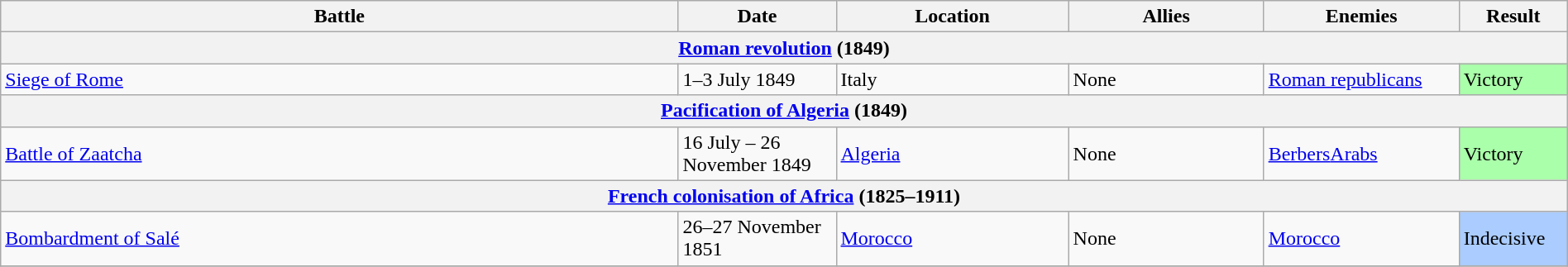<table class="wikitable sortable" width="100%">
<tr>
<th>Battle</th>
<th width="120">Date</th>
<th width="180">Location</th>
<th width="150">Allies</th>
<th width="150">Enemies</th>
<th width="80">Result</th>
</tr>
<tr>
<th colspan="6"><a href='#'>Roman revolution</a> (1849)</th>
</tr>
<tr>
<td><a href='#'>Siege of Rome</a></td>
<td>1–3 July 1849</td>
<td>Italy</td>
<td>None</td>
<td> <a href='#'>Roman republicans</a></td>
<td style="background:#AFA">Victory</td>
</tr>
<tr>
<th colspan="6"><a href='#'>Pacification of Algeria</a> (1849)</th>
</tr>
<tr>
<td><a href='#'>Battle of Zaatcha</a></td>
<td>16 July – 26 November 1849</td>
<td><a href='#'>Algeria</a></td>
<td>None</td>
<td><a href='#'>Berbers</a><a href='#'>Arabs</a></td>
<td style="background:#AFA">Victory</td>
</tr>
<tr>
<th colspan="6"><a href='#'>French colonisation of Africa</a> (1825–1911)</th>
</tr>
<tr>
<td><a href='#'>Bombardment of Salé</a></td>
<td>26–27 November 1851</td>
<td><a href='#'>Morocco</a></td>
<td>None</td>
<td> <a href='#'>Morocco</a></td>
<td style="background:#ACF">Indecisive</td>
</tr>
<tr>
</tr>
</table>
